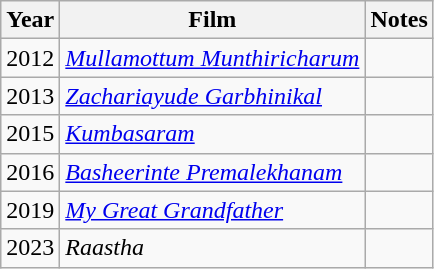<table class="wikitable sortable">
<tr>
<th>Year</th>
<th>Film</th>
<th>Notes</th>
</tr>
<tr>
<td>2012</td>
<td><a href='#'><em>Mullamottum Munthiricharum</em></a></td>
<td></td>
</tr>
<tr>
<td>2013</td>
<td><a href='#'><em>Zachariayude Garbhinikal</em></a></td>
<td></td>
</tr>
<tr>
<td>2015</td>
<td><em><a href='#'>Kumbasaram</a></em></td>
<td></td>
</tr>
<tr>
<td>2016</td>
<td><a href='#'><em>Basheerinte Premalekhanam</em></a></td>
<td></td>
</tr>
<tr>
<td>2019</td>
<td><a href='#'><em>My Great Grandfather</em></a></td>
<td></td>
</tr>
<tr>
<td>2023</td>
<td><em>Raastha</em></td>
<td></td>
</tr>
</table>
